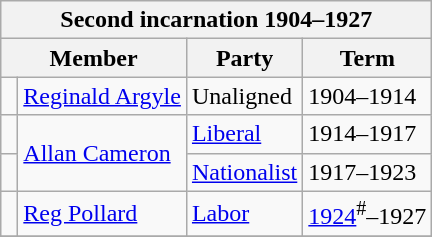<table class="wikitable">
<tr>
<th colspan="4">Second incarnation 1904–1927</th>
</tr>
<tr>
<th colspan="2">Member</th>
<th>Party</th>
<th>Term</th>
</tr>
<tr>
<td> </td>
<td><a href='#'>Reginald Argyle</a></td>
<td>Unaligned</td>
<td>1904–1914</td>
</tr>
<tr>
<td> </td>
<td rowspan="2"><a href='#'>Allan Cameron</a></td>
<td><a href='#'>Liberal</a></td>
<td>1914–1917</td>
</tr>
<tr>
<td> </td>
<td><a href='#'>Nationalist</a></td>
<td>1917–1923</td>
</tr>
<tr>
<td> </td>
<td><a href='#'>Reg Pollard</a></td>
<td><a href='#'>Labor</a></td>
<td><a href='#'>1924</a><sup>#</sup>–1927</td>
</tr>
<tr>
</tr>
</table>
